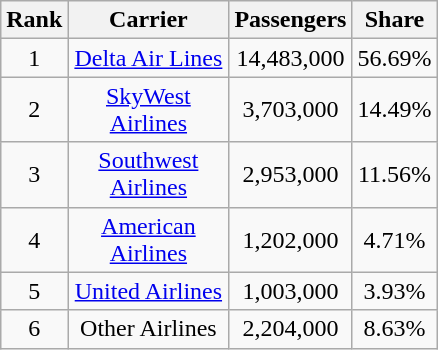<table class="wikitable sortable" style="text-align: center;">
<tr>
<th>Rank</th>
<th style="width:100px;">Carrier</th>
<th>Passengers</th>
<th>Share</th>
</tr>
<tr>
<td>1</td>
<td><a href='#'>Delta Air Lines</a></td>
<td>14,483,000</td>
<td>56.69%</td>
</tr>
<tr>
<td>2</td>
<td><a href='#'>SkyWest Airlines</a></td>
<td>3,703,000</td>
<td>14.49%</td>
</tr>
<tr>
<td>3</td>
<td><a href='#'>Southwest Airlines</a></td>
<td>2,953,000</td>
<td>11.56%</td>
</tr>
<tr>
<td>4</td>
<td><a href='#'>American Airlines</a></td>
<td>1,202,000</td>
<td>4.71%</td>
</tr>
<tr>
<td>5</td>
<td><a href='#'>United Airlines</a></td>
<td>1,003,000</td>
<td>3.93%</td>
</tr>
<tr>
<td>6</td>
<td>Other Airlines</td>
<td>2,204,000</td>
<td>8.63%</td>
</tr>
</table>
